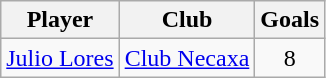<table class="wikitable" style="text-align: center;">
<tr>
<th>Player</th>
<th>Club</th>
<th>Goals</th>
</tr>
<tr>
<td> <a href='#'>Julio Lores</a></td>
<td><a href='#'>Club Necaxa</a></td>
<td>8</td>
</tr>
</table>
